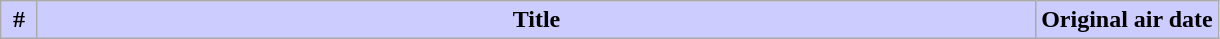<table class = "wikitable">
<tr>
<th style="background: #CCF" width="3%">#</th>
<th style="background: #CCF">Title</th>
<th style="background: #CCF" width="15%">Original air date<br>











</th>
</tr>
</table>
